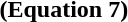<table ->
<tr>
<th width="150pt" align="left">(Equation 7)</th>
<th width="225pt" align="left"></th>
</tr>
</table>
